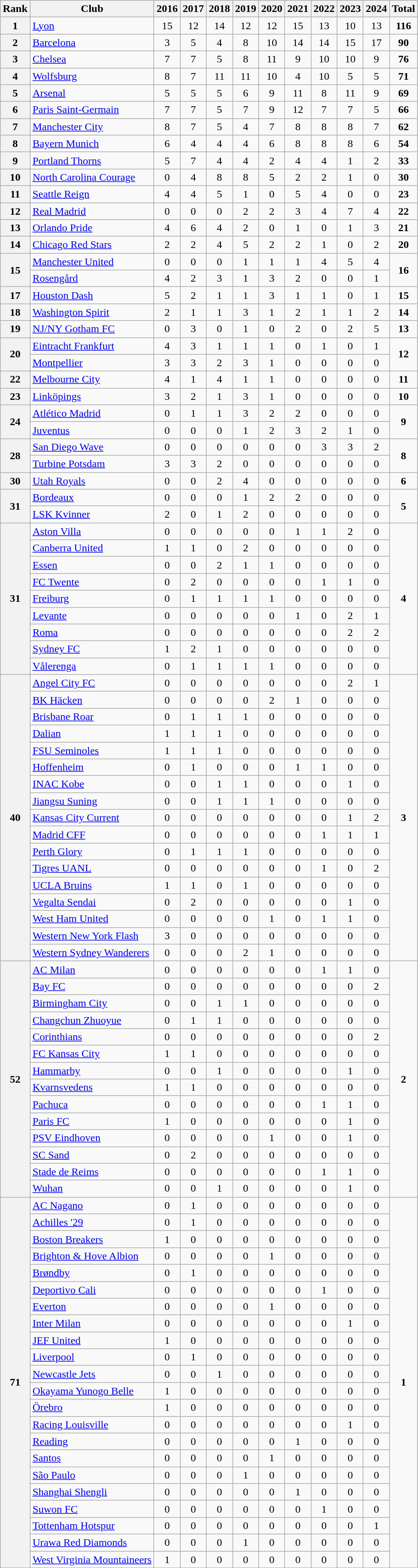<table class="wikitable sortable" style="text-align: center">
<tr>
<th>Rank</th>
<th>Club</th>
<th>2016</th>
<th>2017</th>
<th>2018</th>
<th>2019</th>
<th>2020</th>
<th>2021</th>
<th>2022</th>
<th>2023</th>
<th>2024</th>
<th>Total</th>
</tr>
<tr>
<th>1</th>
<td style="text-align:left;"> <a href='#'>Lyon</a></td>
<td>15</td>
<td>12</td>
<td>14</td>
<td>12</td>
<td>12</td>
<td>15</td>
<td>13</td>
<td>10</td>
<td>13</td>
<td><strong>116</strong></td>
</tr>
<tr>
<th>2</th>
<td style="text-align:left;"> <a href='#'>Barcelona</a></td>
<td>3</td>
<td>5</td>
<td>4</td>
<td>8</td>
<td>10</td>
<td>14</td>
<td>14</td>
<td>15</td>
<td>17</td>
<td><strong>90</strong></td>
</tr>
<tr>
<th>3</th>
<td style="text-align:left;"> <a href='#'>Chelsea</a></td>
<td>7</td>
<td>7</td>
<td>5</td>
<td>8</td>
<td>11</td>
<td>9</td>
<td>10</td>
<td>10</td>
<td>9</td>
<td><strong>76</strong></td>
</tr>
<tr>
<th>4</th>
<td style="text-align:left;"> <a href='#'>Wolfsburg</a></td>
<td>8</td>
<td>7</td>
<td>11</td>
<td>11</td>
<td>10</td>
<td>4</td>
<td>10</td>
<td>5</td>
<td>5</td>
<td><strong>71</strong></td>
</tr>
<tr>
<th>5</th>
<td style="text-align:left;"> <a href='#'>Arsenal</a></td>
<td>5</td>
<td>5</td>
<td>5</td>
<td>6</td>
<td>9</td>
<td>11</td>
<td>8</td>
<td>11</td>
<td>9</td>
<td><strong>69</strong></td>
</tr>
<tr>
<th>6</th>
<td style="text-align:left;"> <a href='#'>Paris Saint-Germain</a></td>
<td>7</td>
<td>7</td>
<td>5</td>
<td>7</td>
<td>9</td>
<td>12</td>
<td>7</td>
<td>7</td>
<td>5</td>
<td><strong>66</strong></td>
</tr>
<tr>
<th>7</th>
<td style="text-align:left;"> <a href='#'>Manchester City</a></td>
<td>8</td>
<td>7</td>
<td>5</td>
<td>4</td>
<td>7</td>
<td>8</td>
<td>8</td>
<td>8</td>
<td>7</td>
<td><strong>62</strong></td>
</tr>
<tr>
<th>8</th>
<td style="text-align:left;"> <a href='#'>Bayern Munich</a></td>
<td>6</td>
<td>4</td>
<td>4</td>
<td>4</td>
<td>6</td>
<td>8</td>
<td>8</td>
<td>8</td>
<td>6</td>
<td><strong>54</strong></td>
</tr>
<tr>
<th>9</th>
<td style="text-align:left;"> <a href='#'>Portland Thorns</a></td>
<td>5</td>
<td>7</td>
<td>4</td>
<td>4</td>
<td>2</td>
<td>4</td>
<td>4</td>
<td>1</td>
<td>2</td>
<td><strong>33</strong></td>
</tr>
<tr>
<th>10</th>
<td style="text-align:left;"> <a href='#'>North Carolina Courage</a></td>
<td>0</td>
<td>4</td>
<td>8</td>
<td>8</td>
<td>5</td>
<td>2</td>
<td>2</td>
<td>1</td>
<td>0</td>
<td><strong>30</strong></td>
</tr>
<tr>
<th>11</th>
<td style="text-align:left;"> <a href='#'>Seattle Reign</a></td>
<td>4</td>
<td>4</td>
<td>5</td>
<td>1</td>
<td>0</td>
<td>5</td>
<td>4</td>
<td>0</td>
<td>0</td>
<td><strong>23</strong></td>
</tr>
<tr>
<th>12</th>
<td style="text-align:left;"> <a href='#'>Real Madrid</a></td>
<td>0</td>
<td>0</td>
<td>0</td>
<td>2</td>
<td>2</td>
<td>3</td>
<td>4</td>
<td>7</td>
<td>4</td>
<td><strong>22</strong></td>
</tr>
<tr>
<th>13</th>
<td style="text-align:left;"> <a href='#'>Orlando Pride</a></td>
<td>4</td>
<td>6</td>
<td>4</td>
<td>2</td>
<td>0</td>
<td>1</td>
<td>0</td>
<td>1</td>
<td>3</td>
<td><strong>21</strong></td>
</tr>
<tr>
<th rowspan="1">14</th>
<td style="text-align:left;"> <a href='#'>Chicago Red Stars</a></td>
<td>2</td>
<td>2</td>
<td>4</td>
<td>5</td>
<td>2</td>
<td>2</td>
<td>1</td>
<td>0</td>
<td>2</td>
<td rowspan="1"><strong>20</strong></td>
</tr>
<tr>
<th rowspan="2">15</th>
<td style="text-align:left;"> <a href='#'>Manchester United</a></td>
<td>0</td>
<td>0</td>
<td>0</td>
<td>1</td>
<td>1</td>
<td>1</td>
<td>4</td>
<td>5</td>
<td>4</td>
<td rowspan="2"><strong>16</strong></td>
</tr>
<tr>
<td style="text-align:left;"> <a href='#'>Rosengård</a></td>
<td>4</td>
<td>2</td>
<td>3</td>
<td>1</td>
<td>3</td>
<td>2</td>
<td>0</td>
<td>0</td>
<td>1</td>
</tr>
<tr>
<th>17</th>
<td style="text-align:left;"> <a href='#'>Houston Dash</a></td>
<td>5</td>
<td>2</td>
<td>1</td>
<td>1</td>
<td>3</td>
<td>1</td>
<td>1</td>
<td>0</td>
<td>1</td>
<td><strong>15</strong></td>
</tr>
<tr>
<th>18</th>
<td style="text-align:left;"> <a href='#'>Washington Spirit</a></td>
<td>2</td>
<td>1</td>
<td>1</td>
<td>3</td>
<td>1</td>
<td>2</td>
<td>1</td>
<td>1</td>
<td>2</td>
<td><strong>14</strong></td>
</tr>
<tr>
<th rowspan="1">19</th>
<td style="text-align:left;"> <a href='#'>NJ/NY Gotham FC</a></td>
<td>0</td>
<td>3</td>
<td>0</td>
<td>1</td>
<td>0</td>
<td>2</td>
<td>0</td>
<td>2</td>
<td>5</td>
<td rowspan="1"><strong>13</strong></td>
</tr>
<tr>
<th rowspan="2">20</th>
<td style="text-align:left;"> <a href='#'>Eintracht Frankfurt</a></td>
<td>4</td>
<td>3</td>
<td>1</td>
<td>1</td>
<td>1</td>
<td>0</td>
<td>1</td>
<td>0</td>
<td>1</td>
<td rowspan="2"><strong>12</strong></td>
</tr>
<tr>
<td style="text-align:left;"> <a href='#'>Montpellier</a></td>
<td>3</td>
<td>3</td>
<td>2</td>
<td>3</td>
<td>1</td>
<td>0</td>
<td>0</td>
<td>0</td>
<td>0</td>
</tr>
<tr>
<th>22</th>
<td style="text-align:left;"> <a href='#'>Melbourne City</a></td>
<td>4</td>
<td>1</td>
<td>4</td>
<td>1</td>
<td>1</td>
<td>0</td>
<td>0</td>
<td>0</td>
<td>0</td>
<td><strong>11</strong></td>
</tr>
<tr>
<th>23</th>
<td style="text-align:left;"> <a href='#'>Linköpings</a></td>
<td>3</td>
<td>2</td>
<td>1</td>
<td>3</td>
<td>1</td>
<td>0</td>
<td>0</td>
<td>0</td>
<td>0</td>
<td><strong>10</strong></td>
</tr>
<tr>
<th rowspan="2">24</th>
<td style="text-align:left;"> <a href='#'>Atlético Madrid</a></td>
<td>0</td>
<td>1</td>
<td>1</td>
<td>3</td>
<td>2</td>
<td>2</td>
<td>0</td>
<td>0</td>
<td>0</td>
<td rowspan="2"><strong>9</strong></td>
</tr>
<tr>
<td style="text-align:left;"> <a href='#'>Juventus</a></td>
<td>0</td>
<td>0</td>
<td>0</td>
<td>1</td>
<td>2</td>
<td>3</td>
<td>2</td>
<td>1</td>
<td>0</td>
</tr>
<tr>
<th rowspan="2">28</th>
<td style="text-align:left;"> <a href='#'>San Diego Wave</a></td>
<td>0</td>
<td>0</td>
<td>0</td>
<td>0</td>
<td>0</td>
<td>0</td>
<td>3</td>
<td>3</td>
<td>2</td>
<td rowspan="2"><strong>8</strong></td>
</tr>
<tr>
<td style="text-align:left;"> <a href='#'>Turbine Potsdam</a></td>
<td>3</td>
<td>3</td>
<td>2</td>
<td>0</td>
<td>0</td>
<td>0</td>
<td>0</td>
<td>0</td>
<td>0</td>
</tr>
<tr>
<th>30</th>
<td style="text-align:left;"> <a href='#'>Utah Royals</a></td>
<td>0</td>
<td>0</td>
<td>2</td>
<td>4</td>
<td>0</td>
<td>0</td>
<td>0</td>
<td>0</td>
<td>0</td>
<td><strong>6</strong></td>
</tr>
<tr>
<th rowspan="2">31</th>
<td style="text-align:left;"> <a href='#'>Bordeaux</a></td>
<td>0</td>
<td>0</td>
<td>0</td>
<td>1</td>
<td>2</td>
<td>2</td>
<td>0</td>
<td>0</td>
<td>0</td>
<td rowspan="2"><strong>5</strong></td>
</tr>
<tr>
<td style="text-align:left;"> <a href='#'>LSK Kvinner</a></td>
<td>2</td>
<td>0</td>
<td>1</td>
<td>2</td>
<td>0</td>
<td>0</td>
<td>0</td>
<td>0</td>
<td>0</td>
</tr>
<tr>
<th rowspan="9">31</th>
<td style="text-align:left;"> <a href='#'>Aston Villa</a></td>
<td>0</td>
<td>0</td>
<td>0</td>
<td>0</td>
<td>0</td>
<td>1</td>
<td>1</td>
<td>2</td>
<td>0</td>
<td rowspan="9"><strong>4</strong></td>
</tr>
<tr>
<td style="text-align:left;"> <a href='#'>Canberra United</a></td>
<td>1</td>
<td>1</td>
<td>0</td>
<td>2</td>
<td>0</td>
<td>0</td>
<td>0</td>
<td>0</td>
<td>0</td>
</tr>
<tr>
<td style="text-align:left;"> <a href='#'>Essen</a></td>
<td>0</td>
<td>0</td>
<td>2</td>
<td>1</td>
<td>1</td>
<td>0</td>
<td>0</td>
<td>0</td>
<td>0</td>
</tr>
<tr>
<td style="text-align:left;"> <a href='#'>FC Twente</a></td>
<td>0</td>
<td>2</td>
<td>0</td>
<td>0</td>
<td>0</td>
<td>0</td>
<td>1</td>
<td>1</td>
<td>0</td>
</tr>
<tr>
<td style="text-align:left;"> <a href='#'>Freiburg</a></td>
<td>0</td>
<td>1</td>
<td>1</td>
<td>1</td>
<td>1</td>
<td>0</td>
<td>0</td>
<td>0</td>
<td>0</td>
</tr>
<tr>
<td style="text-align:left;"> <a href='#'>Levante</a></td>
<td>0</td>
<td>0</td>
<td>0</td>
<td>0</td>
<td>0</td>
<td>1</td>
<td>0</td>
<td>2</td>
<td>1</td>
</tr>
<tr>
<td style="text-align:left;"> <a href='#'>Roma</a></td>
<td>0</td>
<td>0</td>
<td>0</td>
<td>0</td>
<td>0</td>
<td>0</td>
<td>0</td>
<td>2</td>
<td>2</td>
</tr>
<tr>
<td style="text-align:left;"> <a href='#'>Sydney FC</a></td>
<td>1</td>
<td>2</td>
<td>1</td>
<td>0</td>
<td>0</td>
<td>0</td>
<td>0</td>
<td>0</td>
<td>0</td>
</tr>
<tr>
<td style="text-align:left;"> <a href='#'>Vålerenga</a></td>
<td>0</td>
<td>1</td>
<td>1</td>
<td>1</td>
<td>1</td>
<td>0</td>
<td>0</td>
<td>0</td>
<td>0</td>
</tr>
<tr>
<th rowspan="17">40</th>
<td style="text-align:left;"> <a href='#'>Angel City FC</a></td>
<td>0</td>
<td>0</td>
<td>0</td>
<td>0</td>
<td>0</td>
<td>0</td>
<td>0</td>
<td>2</td>
<td>1</td>
<td rowspan="17"><strong>3</strong></td>
</tr>
<tr>
<td style="text-align:left;"> <a href='#'>BK Häcken</a></td>
<td>0</td>
<td>0</td>
<td>0</td>
<td>0</td>
<td>2</td>
<td>1</td>
<td>0</td>
<td>0</td>
<td>0</td>
</tr>
<tr>
<td style="text-align:left;"> <a href='#'>Brisbane Roar</a></td>
<td>0</td>
<td>1</td>
<td>1</td>
<td>1</td>
<td>0</td>
<td>0</td>
<td>0</td>
<td>0</td>
<td>0</td>
</tr>
<tr>
<td style="text-align:left;"> <a href='#'>Dalian</a></td>
<td>1</td>
<td>1</td>
<td>1</td>
<td>0</td>
<td>0</td>
<td>0</td>
<td>0</td>
<td>0</td>
<td>0</td>
</tr>
<tr>
<td style="text-align:left;"> <a href='#'>FSU Seminoles</a></td>
<td>1</td>
<td>1</td>
<td>1</td>
<td>0</td>
<td>0</td>
<td>0</td>
<td>0</td>
<td>0</td>
<td>0</td>
</tr>
<tr>
<td style="text-align:left;"> <a href='#'>Hoffenheim</a></td>
<td>0</td>
<td>1</td>
<td>0</td>
<td>0</td>
<td>0</td>
<td>1</td>
<td>1</td>
<td>0</td>
<td>0</td>
</tr>
<tr>
<td style="text-align:left;"> <a href='#'>INAC Kobe</a></td>
<td>0</td>
<td>0</td>
<td>1</td>
<td>1</td>
<td>0</td>
<td>0</td>
<td>0</td>
<td>1</td>
<td>0</td>
</tr>
<tr>
<td style="text-align:left;"> <a href='#'>Jiangsu Suning</a></td>
<td>0</td>
<td>0</td>
<td>1</td>
<td>1</td>
<td>1</td>
<td>0</td>
<td>0</td>
<td>0</td>
<td>0</td>
</tr>
<tr>
<td style="text-align:left;"> <a href='#'>Kansas City Current</a></td>
<td>0</td>
<td>0</td>
<td>0</td>
<td>0</td>
<td>0</td>
<td>0</td>
<td>0</td>
<td>1</td>
<td>2</td>
</tr>
<tr>
<td style="text-align:left;"> <a href='#'>Madrid CFF</a></td>
<td>0</td>
<td>0</td>
<td>0</td>
<td>0</td>
<td>0</td>
<td>0</td>
<td>1</td>
<td>1</td>
<td>1</td>
</tr>
<tr>
<td style="text-align:left;"> <a href='#'>Perth Glory</a></td>
<td>0</td>
<td>1</td>
<td>1</td>
<td>1</td>
<td>0</td>
<td>0</td>
<td>0</td>
<td>0</td>
<td>0</td>
</tr>
<tr>
<td style="text-align:left;"> <a href='#'>Tigres UANL</a></td>
<td>0</td>
<td>0</td>
<td>0</td>
<td>0</td>
<td>0</td>
<td>0</td>
<td>1</td>
<td>0</td>
<td>2</td>
</tr>
<tr>
<td style="text-align:left;"> <a href='#'>UCLA Bruins</a></td>
<td>1</td>
<td>1</td>
<td>0</td>
<td>1</td>
<td>0</td>
<td>0</td>
<td>0</td>
<td>0</td>
<td>0</td>
</tr>
<tr>
<td style="text-align:left;"> <a href='#'>Vegalta Sendai</a></td>
<td>0</td>
<td>2</td>
<td>0</td>
<td>0</td>
<td>0</td>
<td>0</td>
<td>0</td>
<td>1</td>
<td>0</td>
</tr>
<tr>
<td style="text-align:left;"> <a href='#'>West Ham United</a></td>
<td>0</td>
<td>0</td>
<td>0</td>
<td>0</td>
<td>1</td>
<td>0</td>
<td>1</td>
<td>1</td>
<td>0</td>
</tr>
<tr>
<td style="text-align:left;"> <a href='#'>Western New York Flash</a></td>
<td>3</td>
<td>0</td>
<td>0</td>
<td>0</td>
<td>0</td>
<td>0</td>
<td>0</td>
<td>0</td>
<td>0</td>
</tr>
<tr>
<td style="text-align:left;"> <a href='#'>Western Sydney Wanderers</a></td>
<td>0</td>
<td>0</td>
<td>0</td>
<td>2</td>
<td>1</td>
<td>0</td>
<td>0</td>
<td>0</td>
<td>0</td>
</tr>
<tr>
<th rowspan="14">52</th>
<td style="text-align:left;"> <a href='#'>AC Milan</a></td>
<td>0</td>
<td>0</td>
<td>0</td>
<td>0</td>
<td>0</td>
<td>0</td>
<td>1</td>
<td>1</td>
<td>0</td>
<td rowspan="14"><strong>2</strong></td>
</tr>
<tr>
<td style="text-align:left;"> <a href='#'>Bay FC</a></td>
<td>0</td>
<td>0</td>
<td>0</td>
<td>0</td>
<td>0</td>
<td>0</td>
<td>0</td>
<td>0</td>
<td>2</td>
</tr>
<tr>
<td style="text-align:left;"> <a href='#'>Birmingham City</a></td>
<td>0</td>
<td>0</td>
<td>1</td>
<td>1</td>
<td>0</td>
<td>0</td>
<td>0</td>
<td>0</td>
<td>0</td>
</tr>
<tr>
<td style="text-align:left;"> <a href='#'>Changchun Zhuoyue</a></td>
<td>0</td>
<td>1</td>
<td>1</td>
<td>0</td>
<td>0</td>
<td>0</td>
<td>0</td>
<td>0</td>
<td>0</td>
</tr>
<tr>
<td style="text-align:left;"> <a href='#'>Corinthians</a></td>
<td>0</td>
<td>0</td>
<td>0</td>
<td>0</td>
<td>0</td>
<td>0</td>
<td>0</td>
<td>0</td>
<td>2</td>
</tr>
<tr>
<td style="text-align:left;"> <a href='#'>FC Kansas City</a></td>
<td>1</td>
<td>1</td>
<td>0</td>
<td>0</td>
<td>0</td>
<td>0</td>
<td>0</td>
<td>0</td>
<td>0</td>
</tr>
<tr>
<td style="text-align:left;"> <a href='#'>Hammarby</a></td>
<td>0</td>
<td>0</td>
<td>1</td>
<td>0</td>
<td>0</td>
<td>0</td>
<td>0</td>
<td>1</td>
<td>0</td>
</tr>
<tr>
<td style="text-align:left;"> <a href='#'>Kvarnsvedens</a></td>
<td>1</td>
<td>1</td>
<td>0</td>
<td>0</td>
<td>0</td>
<td>0</td>
<td>0</td>
<td>0</td>
<td>0</td>
</tr>
<tr>
<td style="text-align:left;"> <a href='#'>Pachuca</a></td>
<td>0</td>
<td>0</td>
<td>0</td>
<td>0</td>
<td>0</td>
<td>0</td>
<td>1</td>
<td>1</td>
<td>0</td>
</tr>
<tr>
<td style="text-align:left;"> <a href='#'>Paris FC</a></td>
<td>1</td>
<td>0</td>
<td>0</td>
<td>0</td>
<td>0</td>
<td>0</td>
<td>0</td>
<td>1</td>
<td>0</td>
</tr>
<tr>
<td style="text-align:left;"> <a href='#'>PSV Eindhoven</a></td>
<td>0</td>
<td>0</td>
<td>0</td>
<td>0</td>
<td>1</td>
<td>0</td>
<td>0</td>
<td>1</td>
<td>0</td>
</tr>
<tr>
<td style="text-align:left;"> <a href='#'>SC Sand</a></td>
<td>0</td>
<td>2</td>
<td>0</td>
<td>0</td>
<td>0</td>
<td>0</td>
<td>0</td>
<td>0</td>
<td>0</td>
</tr>
<tr>
<td style="text-align:left;"> <a href='#'>Stade de Reims</a></td>
<td>0</td>
<td>0</td>
<td>0</td>
<td>0</td>
<td>0</td>
<td>0</td>
<td>1</td>
<td>1</td>
<td>0</td>
</tr>
<tr>
<td style="text-align:left;"> <a href='#'>Wuhan</a></td>
<td>0</td>
<td>0</td>
<td>1</td>
<td>0</td>
<td>0</td>
<td>0</td>
<td>0</td>
<td>1</td>
<td>0</td>
</tr>
<tr>
<th rowspan="22">71</th>
<td style="text-align:left;"> <a href='#'>AC Nagano</a></td>
<td>0</td>
<td>1</td>
<td>0</td>
<td>0</td>
<td>0</td>
<td>0</td>
<td>0</td>
<td>0</td>
<td>0</td>
<td rowspan="22"><strong>1</strong></td>
</tr>
<tr>
<td style="text-align:left;"> <a href='#'>Achilles '29</a></td>
<td>0</td>
<td>1</td>
<td>0</td>
<td>0</td>
<td>0</td>
<td>0</td>
<td>0</td>
<td>0</td>
<td>0</td>
</tr>
<tr>
<td style="text-align:left;"> <a href='#'>Boston Breakers</a></td>
<td>1</td>
<td>0</td>
<td>0</td>
<td>0</td>
<td>0</td>
<td>0</td>
<td>0</td>
<td>0</td>
<td>0</td>
</tr>
<tr>
<td style="text-align:left;"> <a href='#'>Brighton & Hove Albion</a></td>
<td>0</td>
<td>0</td>
<td>0</td>
<td>0</td>
<td>1</td>
<td>0</td>
<td>0</td>
<td>0</td>
<td>0</td>
</tr>
<tr>
<td style="text-align:left;"> <a href='#'>Brøndby</a></td>
<td>0</td>
<td>1</td>
<td>0</td>
<td>0</td>
<td>0</td>
<td>0</td>
<td>0</td>
<td>0</td>
<td>0</td>
</tr>
<tr>
<td style="text-align:left;"> <a href='#'>Deportivo Cali</a></td>
<td>0</td>
<td>0</td>
<td>0</td>
<td>0</td>
<td>0</td>
<td>0</td>
<td>1</td>
<td>0</td>
<td>0</td>
</tr>
<tr>
<td style="text-align:left;"> <a href='#'>Everton</a></td>
<td>0</td>
<td>0</td>
<td>0</td>
<td>0</td>
<td>1</td>
<td>0</td>
<td>0</td>
<td>0</td>
<td>0</td>
</tr>
<tr>
<td style="text-align:left;"> <a href='#'>Inter Milan</a></td>
<td>0</td>
<td>0</td>
<td>0</td>
<td>0</td>
<td>0</td>
<td>0</td>
<td>0</td>
<td>1</td>
<td>0</td>
</tr>
<tr>
<td style="text-align:left;"> <a href='#'>JEF United</a></td>
<td>1</td>
<td>0</td>
<td>0</td>
<td>0</td>
<td>0</td>
<td>0</td>
<td>0</td>
<td>0</td>
<td>0</td>
</tr>
<tr>
<td style="text-align:left;"> <a href='#'>Liverpool</a></td>
<td>0</td>
<td>1</td>
<td>0</td>
<td>0</td>
<td>0</td>
<td>0</td>
<td>0</td>
<td>0</td>
<td>0</td>
</tr>
<tr>
<td style="text-align:left;"> <a href='#'>Newcastle Jets</a></td>
<td>0</td>
<td>0</td>
<td>1</td>
<td>0</td>
<td>0</td>
<td>0</td>
<td>0</td>
<td>0</td>
<td>0</td>
</tr>
<tr>
<td style="text-align:left;"> <a href='#'>Okayama Yunogo Belle</a></td>
<td>1</td>
<td>0</td>
<td>0</td>
<td>0</td>
<td>0</td>
<td>0</td>
<td>0</td>
<td>0</td>
<td>0</td>
</tr>
<tr>
<td style="text-align:left;"> <a href='#'>Örebro</a></td>
<td>1</td>
<td>0</td>
<td>0</td>
<td>0</td>
<td>0</td>
<td>0</td>
<td>0</td>
<td>0</td>
<td>0</td>
</tr>
<tr>
<td style="text-align:left;"> <a href='#'>Racing Louisville</a></td>
<td>0</td>
<td>0</td>
<td>0</td>
<td>0</td>
<td>0</td>
<td>0</td>
<td>0</td>
<td>1</td>
<td>0</td>
</tr>
<tr>
<td style="text-align:left;"> <a href='#'>Reading</a></td>
<td>0</td>
<td>0</td>
<td>0</td>
<td>0</td>
<td>0</td>
<td>1</td>
<td>0</td>
<td>0</td>
<td>0</td>
</tr>
<tr>
<td style="text-align:left;"> <a href='#'>Santos</a></td>
<td>0</td>
<td>0</td>
<td>0</td>
<td>0</td>
<td>1</td>
<td>0</td>
<td>0</td>
<td>0</td>
<td>0</td>
</tr>
<tr>
<td style="text-align:left;"> <a href='#'>São Paulo</a></td>
<td>0</td>
<td>0</td>
<td>0</td>
<td>1</td>
<td>0</td>
<td>0</td>
<td>0</td>
<td>0</td>
<td>0</td>
</tr>
<tr>
<td style="text-align:left;"> <a href='#'>Shanghai Shengli</a></td>
<td>0</td>
<td>0</td>
<td>0</td>
<td>0</td>
<td>0</td>
<td>1</td>
<td>0</td>
<td>0</td>
<td>0</td>
</tr>
<tr>
<td style="text-align:left;"> <a href='#'>Suwon FC</a></td>
<td>0</td>
<td>0</td>
<td>0</td>
<td>0</td>
<td>0</td>
<td>0</td>
<td>1</td>
<td>0</td>
<td>0</td>
</tr>
<tr>
<td style="text-align:left;"> <a href='#'>Tottenham Hotspur</a></td>
<td>0</td>
<td>0</td>
<td>0</td>
<td>0</td>
<td>0</td>
<td>0</td>
<td>0</td>
<td>0</td>
<td>1</td>
</tr>
<tr>
<td style="text-align:left;"> <a href='#'>Urawa Red Diamonds</a></td>
<td>0</td>
<td>0</td>
<td>0</td>
<td>1</td>
<td>0</td>
<td>0</td>
<td>0</td>
<td>0</td>
<td>0</td>
</tr>
<tr>
<td style="text-align:left;"> <a href='#'>West Virginia Mountaineers</a></td>
<td>1</td>
<td>0</td>
<td>0</td>
<td>0</td>
<td>0</td>
<td>0</td>
<td>0</td>
<td>0</td>
<td>0</td>
</tr>
</table>
